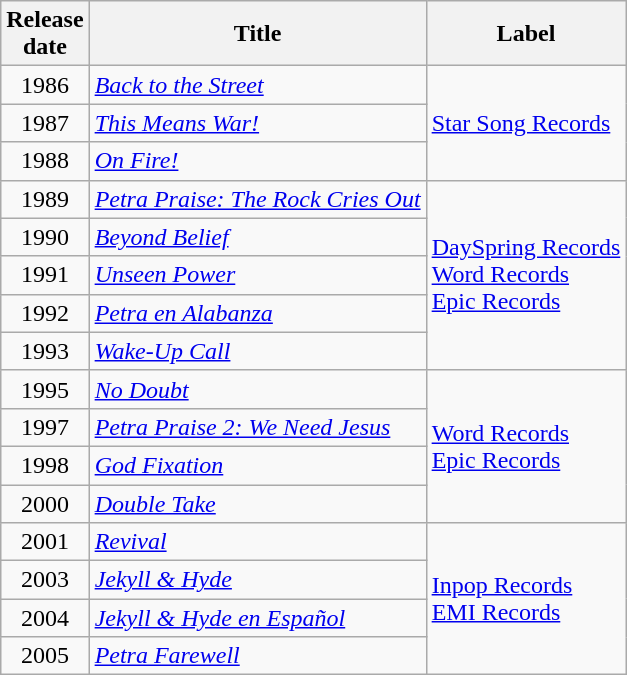<table class="wikitable">
<tr>
<th>Release<br>date</th>
<th>Title</th>
<th>Label</th>
</tr>
<tr>
<td align="center">1986</td>
<td><em><a href='#'>Back to the Street</a></em></td>
<td rowspan="3"><a href='#'>Star Song Records</a></td>
</tr>
<tr>
<td align="center">1987</td>
<td><em><a href='#'>This Means War!</a></em></td>
</tr>
<tr>
<td align="center">1988</td>
<td><em><a href='#'>On Fire!</a></em></td>
</tr>
<tr>
<td align="center">1989</td>
<td><em><a href='#'>Petra Praise: The Rock Cries Out</a></em></td>
<td rowspan="5"><a href='#'>DaySpring Records</a><br><a href='#'>Word Records</a><br><a href='#'>Epic Records</a></td>
</tr>
<tr>
<td align="center">1990</td>
<td><em><a href='#'>Beyond Belief</a></em></td>
</tr>
<tr>
<td align="center">1991</td>
<td><em><a href='#'>Unseen Power</a></em></td>
</tr>
<tr>
<td align="center">1992</td>
<td><em><a href='#'>Petra en Alabanza</a></em></td>
</tr>
<tr>
<td align="center">1993</td>
<td><em><a href='#'>Wake-Up Call</a></em></td>
</tr>
<tr>
<td align="center">1995</td>
<td><em><a href='#'>No Doubt</a></em></td>
<td rowspan="4"><a href='#'>Word Records</a><br><a href='#'>Epic Records</a></td>
</tr>
<tr>
<td align="center">1997</td>
<td><em><a href='#'>Petra Praise 2: We Need Jesus</a></em></td>
</tr>
<tr>
<td align="center">1998</td>
<td><em><a href='#'>God Fixation</a></em></td>
</tr>
<tr>
<td align="center">2000</td>
<td><em><a href='#'>Double Take</a></em></td>
</tr>
<tr>
<td align="center">2001</td>
<td><em><a href='#'>Revival</a></em></td>
<td rowspan="4"><a href='#'>Inpop Records</a><br><a href='#'>EMI Records</a></td>
</tr>
<tr>
<td align="center">2003</td>
<td><em><a href='#'>Jekyll & Hyde</a></em></td>
</tr>
<tr>
<td align="center">2004</td>
<td><em><a href='#'>Jekyll & Hyde en Español</a></em></td>
</tr>
<tr>
<td align="center">2005</td>
<td><em><a href='#'>Petra Farewell</a></em></td>
</tr>
</table>
